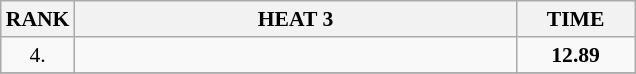<table class="wikitable" style="border-collapse: collapse; font-size: 90%;">
<tr>
<th>RANK</th>
<th style="width: 20em">HEAT 3</th>
<th style="width: 5em">TIME</th>
</tr>
<tr>
<td align="center">4.</td>
<td></td>
<td align="center"><strong>12.89</strong></td>
</tr>
<tr>
</tr>
</table>
